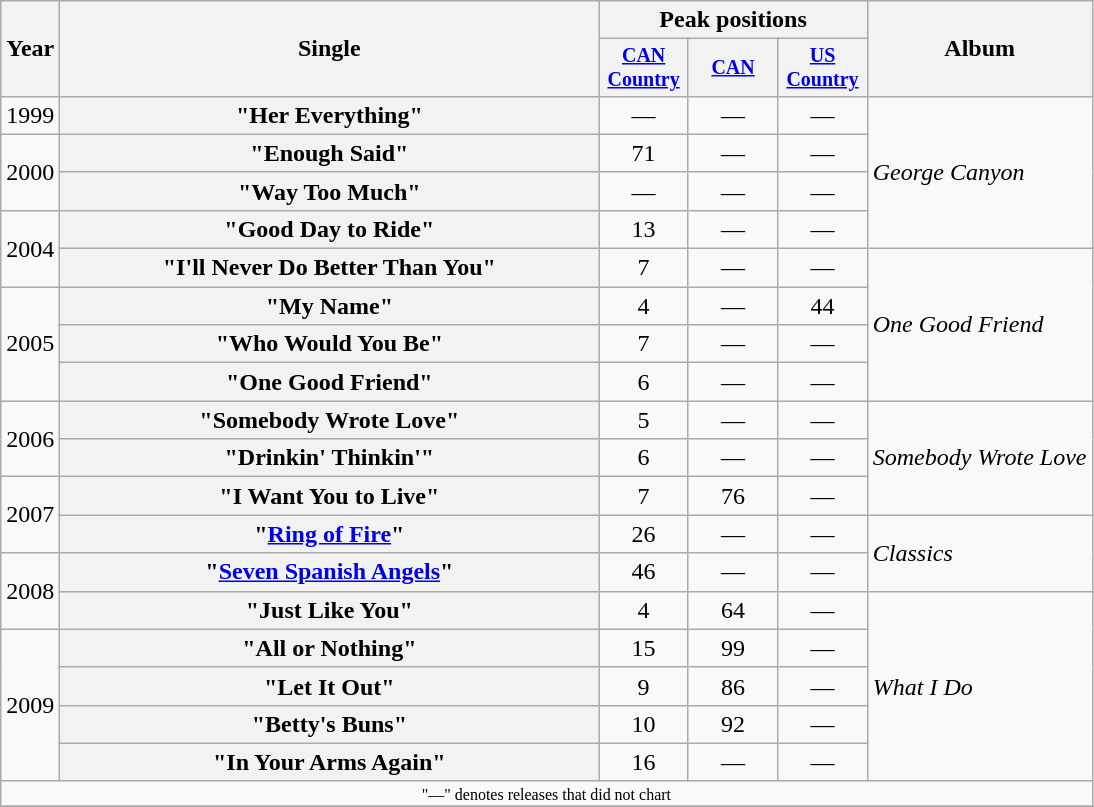<table class="wikitable plainrowheaders" style="text-align:center;">
<tr>
<th rowspan="2">Year</th>
<th rowspan="2" style="width:22em;">Single</th>
<th colspan="3">Peak positions</th>
<th rowspan="2">Album</th>
</tr>
<tr style="font-size:smaller;">
<th style="width:4em;"><a href='#'>CAN Country</a><br></th>
<th style="width:4em;"><a href='#'>CAN</a><br></th>
<th style="width:4em;"><a href='#'>US Country</a><br></th>
</tr>
<tr>
<td>1999</td>
<th scope="row">"Her Everything"</th>
<td>—</td>
<td>—</td>
<td>—</td>
<td align="left" rowspan="4"><em>George Canyon</em></td>
</tr>
<tr>
<td rowspan="2">2000</td>
<th scope="row">"Enough Said"</th>
<td>71</td>
<td>—</td>
<td>—</td>
</tr>
<tr>
<th scope="row">"Way Too Much"</th>
<td>—</td>
<td>—</td>
<td>—</td>
</tr>
<tr>
<td rowspan="2">2004</td>
<th scope="row">"Good Day to Ride"</th>
<td>13</td>
<td>—</td>
<td>—</td>
</tr>
<tr>
<th scope="row">"I'll Never Do Better Than You"</th>
<td>7</td>
<td>—</td>
<td>—</td>
<td align="left" rowspan="4"><em>One Good Friend</em></td>
</tr>
<tr>
<td rowspan="3">2005</td>
<th scope="row">"My Name"</th>
<td>4</td>
<td>—</td>
<td>44</td>
</tr>
<tr>
<th scope="row">"Who Would You Be"</th>
<td>7</td>
<td>—</td>
<td>—</td>
</tr>
<tr>
<th scope="row">"One Good Friend"</th>
<td>6</td>
<td>—</td>
<td>—</td>
</tr>
<tr>
<td rowspan="2">2006</td>
<th scope="row">"Somebody Wrote Love"</th>
<td>5</td>
<td>—</td>
<td>—</td>
<td align="left" rowspan="3"><em>Somebody Wrote Love</em></td>
</tr>
<tr>
<th scope="row">"Drinkin' Thinkin'"</th>
<td>6</td>
<td>—</td>
<td>—</td>
</tr>
<tr>
<td rowspan="2">2007</td>
<th scope="row">"I Want You to Live"</th>
<td>7</td>
<td>76</td>
<td>—</td>
</tr>
<tr>
<th scope="row">"<a href='#'>Ring of Fire</a>"</th>
<td>26</td>
<td>—</td>
<td>—</td>
<td align="left" rowspan="2"><em>Classics</em></td>
</tr>
<tr>
<td rowspan="2">2008</td>
<th scope="row">"<a href='#'>Seven Spanish Angels</a>"</th>
<td>46</td>
<td>—</td>
<td>—</td>
</tr>
<tr>
<th scope="row">"Just Like You"</th>
<td>4</td>
<td>64</td>
<td>—</td>
<td align="left" rowspan="5"><em>What I Do</em></td>
</tr>
<tr>
<td rowspan="4">2009</td>
<th scope="row">"All or Nothing"</th>
<td>15</td>
<td>99</td>
<td>—</td>
</tr>
<tr>
<th scope="row">"Let It Out"</th>
<td>9</td>
<td>86</td>
<td>—</td>
</tr>
<tr>
<th scope="row">"Betty's Buns"</th>
<td>10</td>
<td>92</td>
<td>—</td>
</tr>
<tr>
<th scope="row">"In Your Arms Again" </th>
<td>16</td>
<td>—</td>
<td>—</td>
</tr>
<tr>
<td colspan="8" style="font-size:8pt">"—" denotes releases that did not chart</td>
</tr>
<tr>
</tr>
</table>
